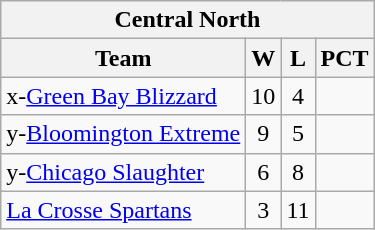<table class="wikitable" style="text-align:center">
<tr>
<th colspan=4>Central North</th>
</tr>
<tr>
<th>Team</th>
<th>W</th>
<th>L</th>
<th>PCT</th>
</tr>
<tr>
<td align=left>x-<a href='#'>Green Bay Blizzard</a></td>
<td>10</td>
<td>4</td>
<td></td>
</tr>
<tr>
<td align=left>y-<a href='#'>Bloomington Extreme</a></td>
<td>9</td>
<td>5</td>
<td></td>
</tr>
<tr>
<td align=left>y-<a href='#'>Chicago Slaughter</a></td>
<td>6</td>
<td>8</td>
<td></td>
</tr>
<tr>
<td align=left><a href='#'>La Crosse Spartans</a></td>
<td>3</td>
<td>11</td>
<td></td>
</tr>
</table>
